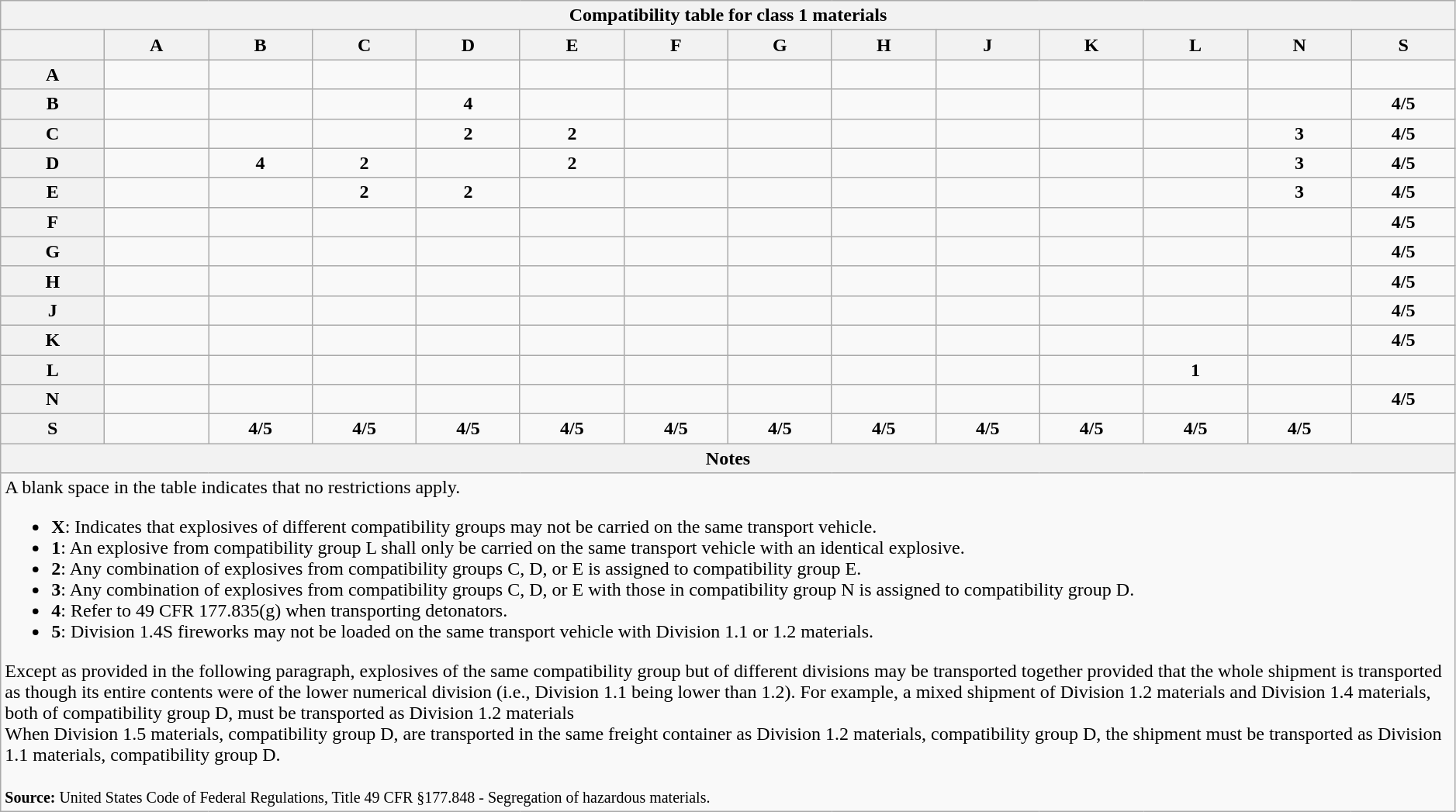<table class=wikitable width=99% align=center>
<tr>
<th colspan=14>Compatibility table for class 1 materials</th>
</tr>
<tr>
<th width=7%> </th>
<th width=7%>A</th>
<th width=7%>B</th>
<th width=7%>C</th>
<th width=7%>D</th>
<th width=7%>E</th>
<th width=7%>F</th>
<th width=7%>G</th>
<th width=7%>H</th>
<th width=7%>J</th>
<th width=7%>K</th>
<th width=7%>L</th>
<th width=7%>N</th>
<th width=7%>S</th>
</tr>
<tr>
<th>A</th>
<td align=center> </td>
<td></td>
<td></td>
<td></td>
<td></td>
<td></td>
<td></td>
<td></td>
<td></td>
<td></td>
<td></td>
<td></td>
<td></td>
</tr>
<tr>
<th>B</th>
<td></td>
<td align=center> </td>
<td></td>
<td align=center><strong>4</strong></td>
<td></td>
<td></td>
<td></td>
<td></td>
<td></td>
<td></td>
<td></td>
<td></td>
<td align=center><strong>4/5</strong></td>
</tr>
<tr>
<th>C</th>
<td></td>
<td></td>
<td align=center> </td>
<td align=center><strong>2</strong></td>
<td align=center><strong>2</strong></td>
<td></td>
<td></td>
<td></td>
<td></td>
<td></td>
<td></td>
<td align=center><strong>3</strong></td>
<td align=center><strong>4/5</strong></td>
</tr>
<tr>
<th>D</th>
<td></td>
<td align=center><strong>4</strong></td>
<td align=center><strong>2</strong></td>
<td align=center> </td>
<td align=center><strong>2</strong></td>
<td></td>
<td></td>
<td></td>
<td></td>
<td></td>
<td></td>
<td align=center><strong>3</strong></td>
<td align=center><strong>4/5</strong></td>
</tr>
<tr>
<th>E</th>
<td></td>
<td></td>
<td align=center><strong>2</strong></td>
<td align=center><strong>2</strong></td>
<td align=center> </td>
<td></td>
<td></td>
<td></td>
<td></td>
<td></td>
<td></td>
<td align=center><strong>3</strong></td>
<td align=center><strong>4/5</strong></td>
</tr>
<tr>
<th>F</th>
<td></td>
<td></td>
<td></td>
<td></td>
<td></td>
<td align=center> </td>
<td></td>
<td></td>
<td></td>
<td></td>
<td></td>
<td></td>
<td align=center><strong>4/5</strong></td>
</tr>
<tr>
<th>G</th>
<td></td>
<td></td>
<td></td>
<td></td>
<td></td>
<td></td>
<td align=center> </td>
<td></td>
<td></td>
<td></td>
<td></td>
<td></td>
<td align=center><strong>4/5</strong></td>
</tr>
<tr>
<th>H</th>
<td></td>
<td></td>
<td></td>
<td></td>
<td></td>
<td></td>
<td></td>
<td align=center> </td>
<td></td>
<td></td>
<td></td>
<td></td>
<td align=center><strong>4/5</strong></td>
</tr>
<tr>
<th>J</th>
<td></td>
<td></td>
<td></td>
<td></td>
<td></td>
<td></td>
<td></td>
<td></td>
<td align=center> </td>
<td></td>
<td></td>
<td></td>
<td align=center><strong>4/5</strong></td>
</tr>
<tr>
<th>K</th>
<td></td>
<td></td>
<td></td>
<td></td>
<td></td>
<td></td>
<td></td>
<td></td>
<td></td>
<td align=center> </td>
<td></td>
<td></td>
<td align=center><strong>4/5</strong></td>
</tr>
<tr>
<th>L</th>
<td></td>
<td></td>
<td></td>
<td></td>
<td></td>
<td></td>
<td></td>
<td></td>
<td></td>
<td></td>
<td align=center><strong>1</strong></td>
<td></td>
<td></td>
</tr>
<tr>
<th>N</th>
<td></td>
<td></td>
<td></td>
<td></td>
<td></td>
<td></td>
<td></td>
<td></td>
<td></td>
<td></td>
<td></td>
<td align=center> </td>
<td align=center><strong>4/5</strong></td>
</tr>
<tr>
<th>S</th>
<td></td>
<td align=center><strong>4/5</strong></td>
<td align=center><strong>4/5</strong></td>
<td align=center><strong>4/5</strong></td>
<td align=center><strong>4/5</strong></td>
<td align=center><strong>4/5</strong></td>
<td align=center><strong>4/5</strong></td>
<td align=center><strong>4/5</strong></td>
<td align=center><strong>4/5</strong></td>
<td align=center><strong>4/5</strong></td>
<td align=center><strong>4/5</strong></td>
<td align=center><strong>4/5</strong></td>
<td align=center> </td>
</tr>
<tr>
<th colspan=14>Notes</th>
</tr>
<tr>
<td colspan=14>A blank space in the table indicates that no restrictions apply.<br><ul><li><strong>X</strong>: Indicates that explosives of different compatibility groups may not be carried on the same transport vehicle.</li><li><strong>1</strong>: An explosive from compatibility group L shall only be carried on the same transport vehicle with an identical explosive.</li><li><strong>2</strong>: Any combination of explosives from compatibility groups C, D, or E is assigned to compatibility group E.</li><li><strong>3</strong>: Any combination of explosives from compatibility groups C, D, or E with those in compatibility group N is assigned to compatibility group D.</li><li><strong>4</strong>: Refer to 49 CFR 177.835(g) when transporting detonators.</li><li><strong>5</strong>: Division 1.4S fireworks may not be loaded on the same transport vehicle with Division 1.1 or 1.2 materials.</li></ul>Except as provided in the following paragraph, explosives of the same compatibility group but of different divisions may be transported together provided that the whole shipment is transported as though its entire contents were of the lower numerical division (i.e., Division 1.1 being lower than 1.2). For example, a mixed shipment of Division 1.2 materials and Division 1.4 materials, both of compatibility group D, must be transported as Division 1.2 materials<br>When Division 1.5 materials, compatibility group D, are transported in the same freight container as Division 1.2 materials, compatibility group D, the shipment must be transported as Division 1.1 materials, compatibility group D.<br><br><small><strong>Source:</strong> United States Code of Federal Regulations, Title 49 CFR §177.848 - Segregation of hazardous materials. </small></td>
</tr>
</table>
